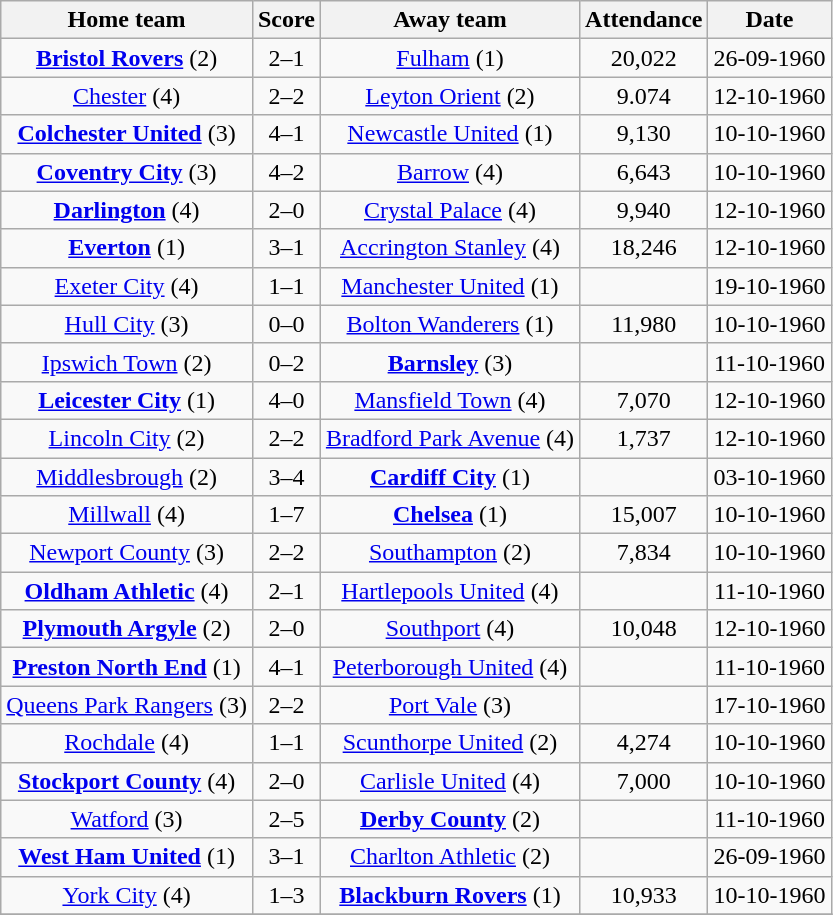<table class="wikitable" style="text-align: center">
<tr>
<th>Home team</th>
<th>Score</th>
<th>Away team</th>
<th>Attendance</th>
<th>Date</th>
</tr>
<tr>
<td><strong><a href='#'>Bristol Rovers</a></strong> (2)</td>
<td>2–1</td>
<td><a href='#'>Fulham</a> (1)</td>
<td>20,022</td>
<td>26-09-1960</td>
</tr>
<tr>
<td><a href='#'>Chester</a> (4)</td>
<td>2–2</td>
<td><a href='#'>Leyton Orient</a> (2)</td>
<td>9.074</td>
<td>12-10-1960</td>
</tr>
<tr>
<td><strong><a href='#'>Colchester United</a></strong> (3)</td>
<td>4–1</td>
<td><a href='#'>Newcastle United</a> (1)</td>
<td>9,130</td>
<td>10-10-1960</td>
</tr>
<tr>
<td><strong><a href='#'>Coventry City</a></strong> (3)</td>
<td>4–2</td>
<td><a href='#'>Barrow</a> (4)</td>
<td>6,643</td>
<td>10-10-1960</td>
</tr>
<tr>
<td><strong><a href='#'>Darlington</a></strong> (4)</td>
<td>2–0</td>
<td><a href='#'>Crystal Palace</a> (4)</td>
<td>9,940</td>
<td>12-10-1960</td>
</tr>
<tr>
<td><strong><a href='#'>Everton</a></strong> (1)</td>
<td>3–1</td>
<td><a href='#'>Accrington Stanley</a> (4)</td>
<td>18,246</td>
<td>12-10-1960</td>
</tr>
<tr>
<td><a href='#'>Exeter City</a> (4)</td>
<td>1–1</td>
<td><a href='#'>Manchester United</a> (1)</td>
<td></td>
<td>19-10-1960</td>
</tr>
<tr>
<td><a href='#'>Hull City</a> (3)</td>
<td>0–0</td>
<td><a href='#'>Bolton Wanderers</a> (1)</td>
<td>11,980</td>
<td>10-10-1960</td>
</tr>
<tr>
<td><a href='#'>Ipswich Town</a> (2)</td>
<td>0–2</td>
<td><strong><a href='#'>Barnsley</a></strong> (3)</td>
<td></td>
<td>11-10-1960</td>
</tr>
<tr>
<td><strong><a href='#'>Leicester City</a></strong> (1)</td>
<td>4–0</td>
<td><a href='#'>Mansfield Town</a> (4)</td>
<td>7,070</td>
<td>12-10-1960</td>
</tr>
<tr>
<td><a href='#'>Lincoln City</a> (2)</td>
<td>2–2</td>
<td><a href='#'>Bradford Park Avenue</a> (4)</td>
<td>1,737</td>
<td>12-10-1960</td>
</tr>
<tr>
<td><a href='#'>Middlesbrough</a> (2)</td>
<td>3–4</td>
<td><strong><a href='#'>Cardiff City</a></strong> (1)</td>
<td></td>
<td>03-10-1960</td>
</tr>
<tr>
<td><a href='#'>Millwall</a> (4)</td>
<td>1–7</td>
<td><strong><a href='#'>Chelsea</a></strong> (1)</td>
<td>15,007</td>
<td>10-10-1960</td>
</tr>
<tr>
<td><a href='#'>Newport County</a> (3)</td>
<td>2–2</td>
<td><a href='#'>Southampton</a> (2)</td>
<td>7,834</td>
<td>10-10-1960</td>
</tr>
<tr>
<td><strong><a href='#'>Oldham Athletic</a></strong> (4)</td>
<td>2–1</td>
<td><a href='#'>Hartlepools United</a> (4)</td>
<td></td>
<td>11-10-1960</td>
</tr>
<tr>
<td><strong><a href='#'>Plymouth Argyle</a></strong> (2)</td>
<td>2–0</td>
<td><a href='#'>Southport</a> (4)</td>
<td>10,048</td>
<td>12-10-1960</td>
</tr>
<tr>
<td><strong><a href='#'>Preston North End</a></strong> (1)</td>
<td>4–1</td>
<td><a href='#'>Peterborough United</a> (4)</td>
<td></td>
<td>11-10-1960</td>
</tr>
<tr>
<td><a href='#'>Queens Park Rangers</a> (3)</td>
<td>2–2</td>
<td><a href='#'>Port Vale</a> (3)</td>
<td></td>
<td>17-10-1960</td>
</tr>
<tr>
<td><a href='#'>Rochdale</a> (4)</td>
<td>1–1</td>
<td><a href='#'>Scunthorpe United</a> (2)</td>
<td>4,274</td>
<td>10-10-1960</td>
</tr>
<tr>
<td><strong><a href='#'>Stockport County</a></strong> (4)</td>
<td>2–0</td>
<td><a href='#'>Carlisle United</a> (4)</td>
<td>7,000</td>
<td>10-10-1960</td>
</tr>
<tr>
<td><a href='#'>Watford</a> (3)</td>
<td>2–5</td>
<td><strong><a href='#'>Derby County</a></strong> (2)</td>
<td></td>
<td>11-10-1960</td>
</tr>
<tr>
<td><strong><a href='#'>West Ham United</a></strong> (1)</td>
<td>3–1</td>
<td><a href='#'>Charlton Athletic</a> (2)</td>
<td></td>
<td>26-09-1960</td>
</tr>
<tr>
<td><a href='#'>York City</a> (4)</td>
<td>1–3</td>
<td><strong><a href='#'>Blackburn Rovers</a></strong> (1)</td>
<td>10,933</td>
<td>10-10-1960</td>
</tr>
<tr>
</tr>
</table>
